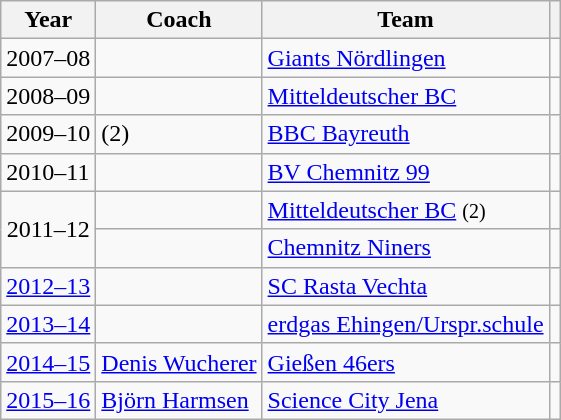<table class="wikitable plainrowheaders sortable" summary="Year (sortable), Player (sortable), Position (sortable), Nationality (sortable) and Team (sortable)">
<tr>
<th scope="col">Year</th>
<th scope="col">Coach</th>
<th scope="col">Team</th>
<th scope="col" class="unsortable"></th>
</tr>
<tr>
<td rowspan= align=center>2007–08</td>
<td> </td>
<td><a href='#'>Giants Nördlingen</a></td>
<td align=center></td>
</tr>
<tr>
<td rowspan= align=center>2008–09</td>
<td> </td>
<td><a href='#'>Mitteldeutscher BC</a></td>
<td align=center></td>
</tr>
<tr>
<td rowspan= align=center>2009–10</td>
<td>  (2)</td>
<td><a href='#'>BBC Bayreuth</a></td>
<td align=center></td>
</tr>
<tr>
<td rowspan= align=center>2010–11</td>
<td> </td>
<td><a href='#'>BV Chemnitz 99</a></td>
<td align=center></td>
</tr>
<tr>
<td rowspan=2 align=center>2011–12</td>
<td> </td>
<td><a href='#'>Mitteldeutscher BC</a> <small>(2)</small></td>
<td align=center></td>
</tr>
<tr>
<td> </td>
<td><a href='#'>Chemnitz Niners</a></td>
<td align=center></td>
</tr>
<tr>
<td rowspan= align=center><a href='#'>2012–13</a></td>
<td> </td>
<td><a href='#'>SC Rasta Vechta</a></td>
<td align=center></td>
</tr>
<tr>
<td rowspan= align=center><a href='#'>2013–14</a></td>
<td> </td>
<td><a href='#'>erdgas Ehingen/Urspr.schule</a></td>
<td align=center></td>
</tr>
<tr>
<td align=center><a href='#'>2014–15</a></td>
<td> <a href='#'>Denis Wucherer</a></td>
<td><a href='#'>Gießen 46ers</a></td>
<td></td>
</tr>
<tr>
<td align=center><a href='#'>2015–16</a></td>
<td> <a href='#'>Björn Harmsen</a></td>
<td><a href='#'>Science City Jena</a></td>
<td></td>
</tr>
</table>
